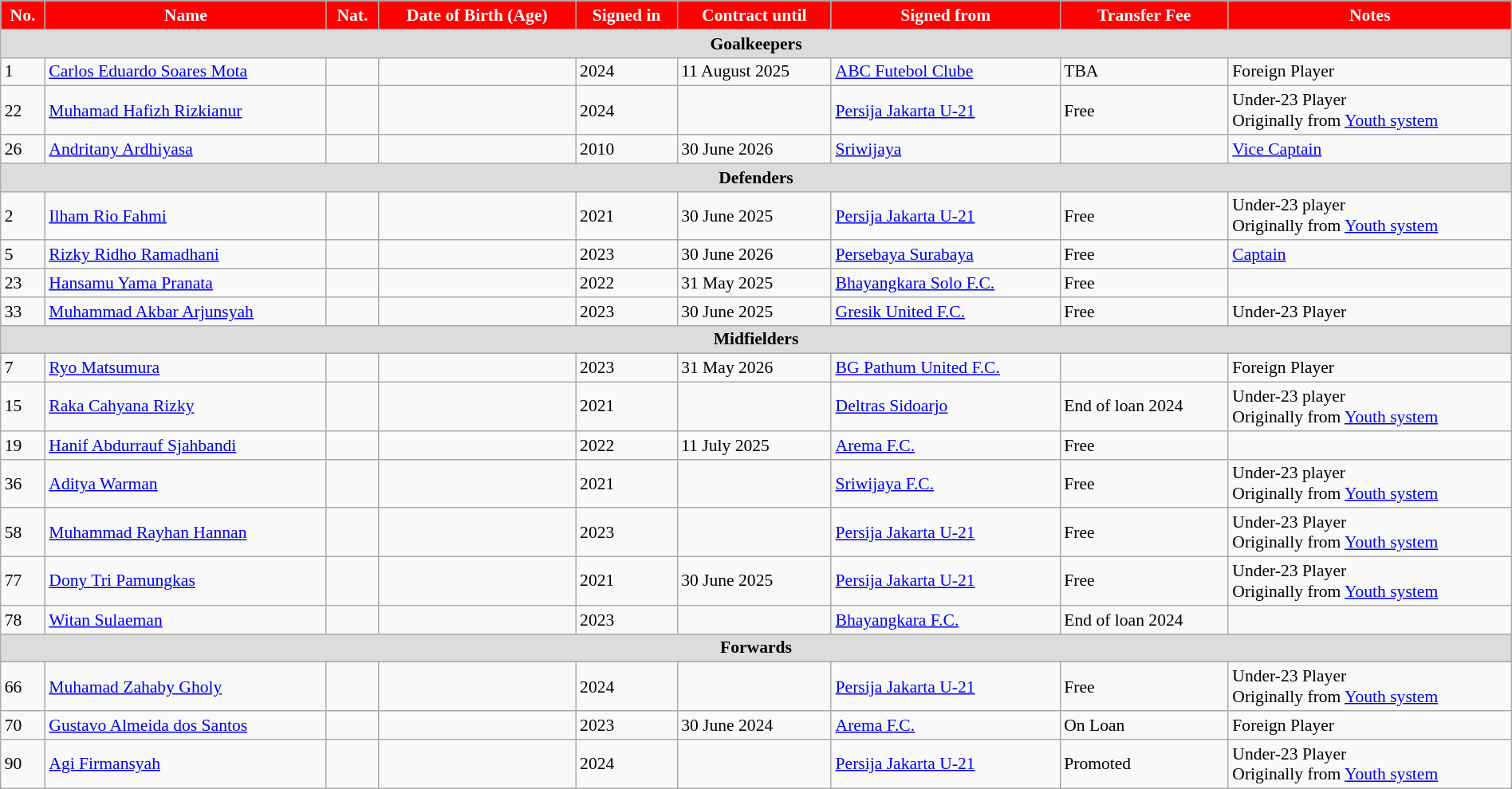<table class="wikitable"  style="text-align:left; font-size:90%; width:100%;">
<tr>
<th style="background:red; color:white; text-align:center;">No.</th>
<th style="background:red; color:white; text-align:center;">Name</th>
<th style="background:red; color:white; text-align:center;">Nat.</th>
<th style="background:red; color:white; text-align:center;">Date of Birth (Age)</th>
<th style="background:red; color:white; text-align:center;">Signed in</th>
<th style="background:red; color:white; text-align:center;">Contract until</th>
<th style="background:red; color:white; text-align:center;">Signed from</th>
<th style="background:red; color:white; text-align:center;">Transfer Fee</th>
<th style="background:red; color:white; text-align:center;">Notes</th>
</tr>
<tr>
<th colspan="9" style="background:#dcdcdc; text-align:center;">Goalkeepers</th>
</tr>
<tr>
<td>1</td>
<td><a href='#'>Carlos Eduardo Soares Mota</a></td>
<td></td>
<td></td>
<td>2024</td>
<td>11 August 2025</td>
<td> <a href='#'>ABC Futebol Clube</a></td>
<td>TBA</td>
<td>Foreign Player</td>
</tr>
<tr>
<td>22</td>
<td><a href='#'>Muhamad Hafizh Rizkianur</a></td>
<td></td>
<td></td>
<td>2024</td>
<td></td>
<td> <a href='#'>Persija Jakarta U-21</a></td>
<td>Free</td>
<td>Under-23 Player <br> Originally from <a href='#'>Youth system</a></td>
</tr>
<tr>
<td>26</td>
<td><a href='#'>Andritany Ardhiyasa</a></td>
<td></td>
<td></td>
<td>2010</td>
<td>30 June 2026</td>
<td> <a href='#'>Sriwijaya</a></td>
<td></td>
<td><a href='#'>Vice Captain</a></td>
</tr>
<tr>
<th colspan="9" style="background:#dcdcdc; text-align:center;">Defenders</th>
</tr>
<tr>
<td>2</td>
<td><a href='#'>Ilham Rio Fahmi</a></td>
<td></td>
<td></td>
<td>2021</td>
<td>30 June 2025</td>
<td> <a href='#'>Persija Jakarta U-21</a></td>
<td>Free</td>
<td>Under-23 player <br> Originally from <a href='#'>Youth system</a></td>
</tr>
<tr>
<td>5</td>
<td><a href='#'>Rizky Ridho Ramadhani</a></td>
<td></td>
<td></td>
<td>2023</td>
<td>30 June 2026</td>
<td> <a href='#'>Persebaya Surabaya</a></td>
<td>Free</td>
<td><a href='#'>Captain</a></td>
</tr>
<tr>
<td>23</td>
<td><a href='#'>Hansamu Yama Pranata</a></td>
<td></td>
<td></td>
<td>2022</td>
<td>31 May 2025</td>
<td> <a href='#'>Bhayangkara Solo F.C.</a></td>
<td>Free</td>
<td></td>
</tr>
<tr>
<td>33</td>
<td><a href='#'>Muhammad Akbar Arjunsyah</a></td>
<td></td>
<td></td>
<td>2023</td>
<td>30 June 2025</td>
<td> <a href='#'>Gresik United F.C.</a></td>
<td>Free</td>
<td>Under-23 Player</td>
</tr>
<tr>
<th colspan="9" style="background:#dcdcdc; text-align:center;">Midfielders</th>
</tr>
<tr>
<td>7</td>
<td><a href='#'>Ryo Matsumura</a></td>
<td></td>
<td></td>
<td>2023</td>
<td>31 May 2026</td>
<td> <a href='#'>BG Pathum United F.C.</a></td>
<td></td>
<td>Foreign Player</td>
</tr>
<tr>
<td>15</td>
<td><a href='#'>Raka Cahyana Rizky</a></td>
<td></td>
<td></td>
<td>2021</td>
<td></td>
<td> <a href='#'>Deltras Sidoarjo</a></td>
<td>End of loan 2024</td>
<td>Under-23 player <br> Originally from <a href='#'>Youth system</a></td>
</tr>
<tr>
<td>19</td>
<td><a href='#'>Hanif Abdurrauf Sjahbandi</a></td>
<td></td>
<td></td>
<td>2022</td>
<td>11 July 2025</td>
<td> <a href='#'>Arema F.C.</a></td>
<td>Free</td>
<td></td>
</tr>
<tr>
<td>36</td>
<td><a href='#'>Aditya Warman</a></td>
<td></td>
<td></td>
<td>2021</td>
<td></td>
<td> <a href='#'>Sriwijaya F.C.</a></td>
<td>Free</td>
<td>Under-23 player <br> Originally from <a href='#'>Youth system</a></td>
</tr>
<tr>
<td>58</td>
<td><a href='#'>Muhammad Rayhan Hannan</a></td>
<td></td>
<td></td>
<td>2023</td>
<td></td>
<td> <a href='#'>Persija Jakarta U-21</a></td>
<td>Free</td>
<td>Under-23 Player <br> Originally from <a href='#'>Youth system</a></td>
</tr>
<tr>
<td>77</td>
<td><a href='#'>Dony Tri Pamungkas</a></td>
<td></td>
<td></td>
<td>2021</td>
<td>30 June 2025</td>
<td> <a href='#'>Persija Jakarta U-21</a></td>
<td>Free</td>
<td>Under-23 Player <br> Originally from <a href='#'>Youth system</a></td>
</tr>
<tr>
<td>78</td>
<td><a href='#'>Witan Sulaeman</a></td>
<td></td>
<td></td>
<td>2023</td>
<td></td>
<td> <a href='#'>Bhayangkara F.C.</a></td>
<td>End of loan 2024</td>
<td></td>
</tr>
<tr>
<th colspan="9" style="background:#dcdcdc; text-align:center;">Forwards</th>
</tr>
<tr>
<td>66</td>
<td><a href='#'>Muhamad Zahaby Gholy</a></td>
<td></td>
<td></td>
<td>2024</td>
<td></td>
<td> <a href='#'>Persija Jakarta U-21</a></td>
<td>Free</td>
<td>Under-23 Player <br> Originally from <a href='#'>Youth system</a></td>
</tr>
<tr>
<td>70</td>
<td><a href='#'>Gustavo Almeida dos Santos</a></td>
<td></td>
<td></td>
<td>2023</td>
<td>30 June 2024</td>
<td> <a href='#'>Arema F.C.</a></td>
<td>On Loan</td>
<td>Foreign Player</td>
</tr>
<tr>
<td>90</td>
<td><a href='#'>Agi Firmansyah</a></td>
<td></td>
<td></td>
<td>2024</td>
<td></td>
<td> <a href='#'>Persija Jakarta U-21</a></td>
<td>Promoted</td>
<td>Under-23 Player <br> Originally from <a href='#'>Youth system</a></td>
</tr>
</table>
